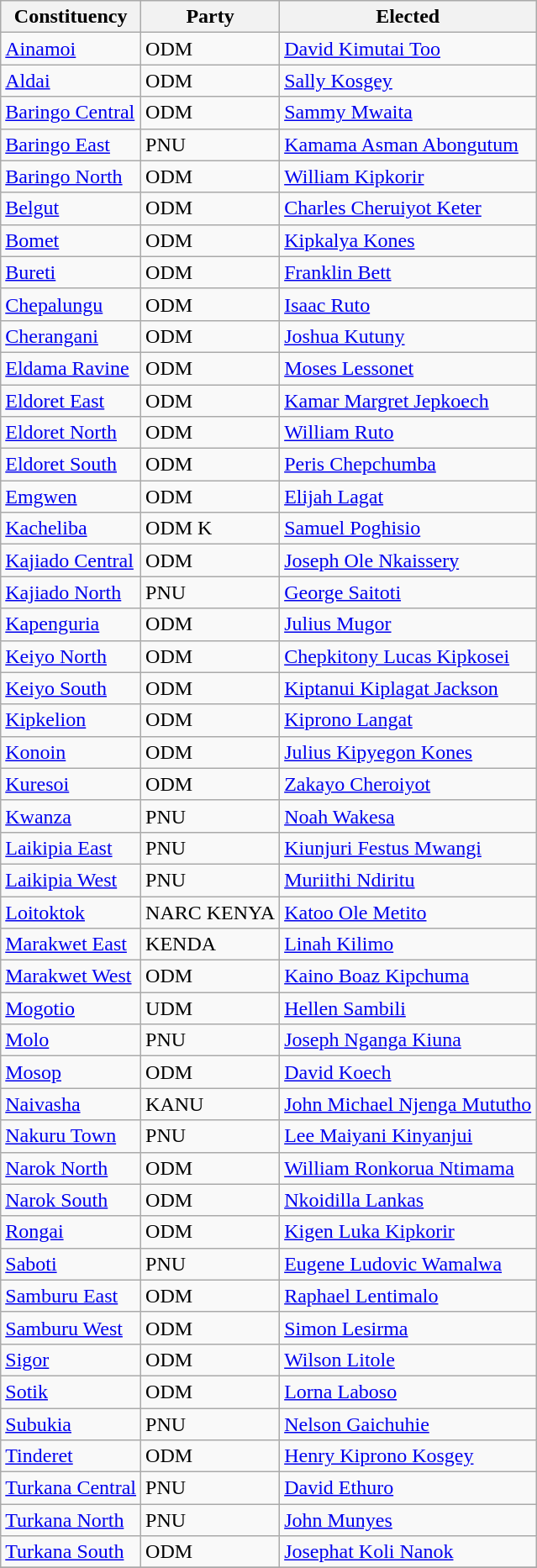<table class="wikitable">
<tr>
<th>Constituency</th>
<th>Party  <br><small></small></th>
<th>Elected</th>
</tr>
<tr>
<td><a href='#'>Ainamoi</a></td>
<td>ODM</td>
<td><a href='#'>David Kimutai Too</a></td>
</tr>
<tr>
<td><a href='#'>Aldai</a></td>
<td>ODM</td>
<td><a href='#'>Sally Kosgey</a></td>
</tr>
<tr>
<td><a href='#'>Baringo Central</a></td>
<td>ODM</td>
<td><a href='#'>Sammy Mwaita</a></td>
</tr>
<tr>
<td><a href='#'>Baringo East</a></td>
<td>PNU</td>
<td><a href='#'>Kamama Asman Abongutum</a></td>
</tr>
<tr>
<td><a href='#'>Baringo North</a></td>
<td>ODM</td>
<td><a href='#'>William Kipkorir</a></td>
</tr>
<tr>
<td><a href='#'>Belgut</a></td>
<td>ODM</td>
<td><a href='#'>Charles Cheruiyot Keter</a></td>
</tr>
<tr>
<td><a href='#'>Bomet</a></td>
<td>ODM</td>
<td><a href='#'>Kipkalya Kones</a></td>
</tr>
<tr>
<td><a href='#'>Bureti</a></td>
<td>ODM</td>
<td><a href='#'>Franklin Bett</a></td>
</tr>
<tr>
<td><a href='#'>Chepalungu</a></td>
<td>ODM</td>
<td><a href='#'>Isaac Ruto</a></td>
</tr>
<tr>
<td><a href='#'>Cherangani</a></td>
<td>ODM</td>
<td><a href='#'>Joshua Kutuny</a></td>
</tr>
<tr>
<td><a href='#'>Eldama Ravine</a></td>
<td>ODM</td>
<td><a href='#'>Moses Lessonet</a></td>
</tr>
<tr>
<td><a href='#'>Eldoret East</a></td>
<td>ODM</td>
<td><a href='#'>Kamar Margret Jepkoech</a></td>
</tr>
<tr>
<td><a href='#'>Eldoret North</a></td>
<td>ODM</td>
<td><a href='#'>William Ruto</a></td>
</tr>
<tr>
<td><a href='#'>Eldoret South</a></td>
<td>ODM</td>
<td><a href='#'>Peris Chepchumba</a></td>
</tr>
<tr>
<td><a href='#'>Emgwen</a></td>
<td>ODM</td>
<td><a href='#'>Elijah Lagat</a></td>
</tr>
<tr>
<td><a href='#'>Kacheliba</a></td>
<td>ODM K</td>
<td><a href='#'>Samuel Poghisio</a></td>
</tr>
<tr>
<td><a href='#'>Kajiado Central</a></td>
<td>ODM</td>
<td><a href='#'>Joseph Ole Nkaissery</a></td>
</tr>
<tr>
<td><a href='#'>Kajiado North</a></td>
<td>PNU</td>
<td><a href='#'>George Saitoti</a></td>
</tr>
<tr>
<td><a href='#'>Kapenguria</a></td>
<td>ODM</td>
<td><a href='#'>Julius Mugor</a></td>
</tr>
<tr>
<td><a href='#'>Keiyo North</a></td>
<td>ODM</td>
<td><a href='#'>Chepkitony Lucas Kipkosei</a></td>
</tr>
<tr>
<td><a href='#'>Keiyo South</a></td>
<td>ODM</td>
<td><a href='#'>Kiptanui Kiplagat Jackson</a></td>
</tr>
<tr>
<td><a href='#'>Kipkelion</a></td>
<td>ODM</td>
<td><a href='#'>Kiprono Langat</a></td>
</tr>
<tr>
<td><a href='#'>Konoin</a></td>
<td>ODM</td>
<td><a href='#'>Julius Kipyegon Kones</a></td>
</tr>
<tr>
<td><a href='#'>Kuresoi</a></td>
<td>ODM</td>
<td><a href='#'>Zakayo Cheroiyot</a></td>
</tr>
<tr>
<td><a href='#'>Kwanza</a></td>
<td>PNU</td>
<td><a href='#'>Noah Wakesa</a></td>
</tr>
<tr>
<td><a href='#'>Laikipia East</a></td>
<td>PNU</td>
<td><a href='#'>Kiunjuri Festus Mwangi</a></td>
</tr>
<tr>
<td><a href='#'>Laikipia West</a></td>
<td>PNU</td>
<td><a href='#'>Muriithi Ndiritu</a></td>
</tr>
<tr>
<td><a href='#'>Loitoktok</a></td>
<td>NARC KENYA</td>
<td><a href='#'>Katoo Ole Metito</a></td>
</tr>
<tr>
<td><a href='#'>Marakwet East</a></td>
<td>KENDA</td>
<td><a href='#'>Linah Kilimo</a></td>
</tr>
<tr>
<td><a href='#'>Marakwet West</a></td>
<td>ODM</td>
<td><a href='#'>Kaino Boaz Kipchuma</a></td>
</tr>
<tr>
<td><a href='#'>Mogotio</a></td>
<td>UDM</td>
<td><a href='#'>Hellen Sambili</a></td>
</tr>
<tr>
<td><a href='#'>Molo</a></td>
<td>PNU</td>
<td><a href='#'>Joseph Nganga Kiuna</a></td>
</tr>
<tr>
<td><a href='#'>Mosop</a></td>
<td>ODM</td>
<td><a href='#'>David Koech</a></td>
</tr>
<tr>
<td><a href='#'>Naivasha</a></td>
<td>KANU</td>
<td><a href='#'>John Michael Njenga Mututho</a></td>
</tr>
<tr>
<td><a href='#'>Nakuru Town</a></td>
<td>PNU</td>
<td><a href='#'>Lee Maiyani Kinyanjui</a></td>
</tr>
<tr>
<td><a href='#'>Narok North</a></td>
<td>ODM</td>
<td><a href='#'>William Ronkorua Ntimama</a></td>
</tr>
<tr>
<td><a href='#'>Narok South</a></td>
<td>ODM</td>
<td><a href='#'>Nkoidilla Lankas</a></td>
</tr>
<tr>
<td><a href='#'>Rongai</a></td>
<td>ODM</td>
<td><a href='#'>Kigen Luka Kipkorir</a></td>
</tr>
<tr>
<td><a href='#'>Saboti</a></td>
<td>PNU</td>
<td><a href='#'>Eugene Ludovic Wamalwa</a></td>
</tr>
<tr>
<td><a href='#'>Samburu East</a></td>
<td>ODM</td>
<td><a href='#'>Raphael Lentimalo</a></td>
</tr>
<tr>
<td><a href='#'>Samburu West</a></td>
<td>ODM</td>
<td><a href='#'>Simon Lesirma</a></td>
</tr>
<tr>
<td><a href='#'>Sigor</a></td>
<td>ODM</td>
<td><a href='#'>Wilson Litole</a></td>
</tr>
<tr>
<td><a href='#'>Sotik</a></td>
<td>ODM</td>
<td><a href='#'>Lorna Laboso</a></td>
</tr>
<tr>
<td><a href='#'>Subukia</a></td>
<td>PNU</td>
<td><a href='#'>Nelson Gaichuhie</a></td>
</tr>
<tr>
<td><a href='#'>Tinderet</a></td>
<td>ODM</td>
<td><a href='#'>Henry Kiprono Kosgey</a></td>
</tr>
<tr>
<td><a href='#'>Turkana Central</a></td>
<td>PNU</td>
<td><a href='#'>David Ethuro</a></td>
</tr>
<tr>
<td><a href='#'>Turkana North</a></td>
<td>PNU</td>
<td><a href='#'>John Munyes</a></td>
</tr>
<tr>
<td><a href='#'>Turkana South</a></td>
<td>ODM</td>
<td><a href='#'>Josephat Koli Nanok</a></td>
</tr>
<tr>
</tr>
</table>
